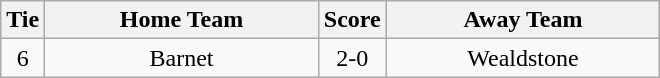<table class="wikitable" style="text-align:center;">
<tr>
<th width=20>Tie</th>
<th width=175>Home Team</th>
<th width=20>Score</th>
<th width=175>Away Team</th>
</tr>
<tr>
<td>6</td>
<td>Barnet</td>
<td>2-0</td>
<td>Wealdstone</td>
</tr>
</table>
